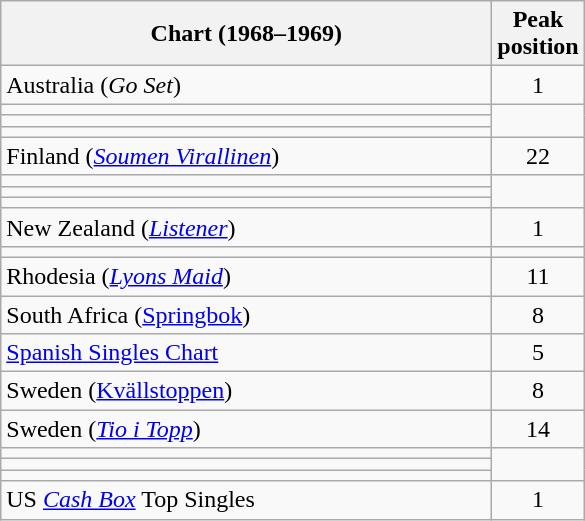<table class="wikitable sortable">
<tr>
<th style="width:20em;">Chart (1968–1969)</th>
<th>Peak<br>position</th>
</tr>
<tr>
<td>Australia (<em>Go Set</em>)</td>
<td style="text-align:center;">1</td>
</tr>
<tr>
<td></td>
</tr>
<tr>
<td></td>
</tr>
<tr>
<td></td>
</tr>
<tr>
<td align="left">Finland (<a href='#'><em>Soumen Virallinen</em></a>)</td>
<td style="text-align:center;">22</td>
</tr>
<tr>
<td></td>
</tr>
<tr>
<td></td>
</tr>
<tr>
<td></td>
</tr>
<tr>
<td>New Zealand (<em><a href='#'>Listener</a></em>)</td>
<td style="text-align:center;">1</td>
</tr>
<tr>
<td></td>
</tr>
<tr>
<td>Rhodesia (<em><a href='#'>Lyons Maid</a></em>)</td>
<td style="text-align:center;">11</td>
</tr>
<tr>
<td>South Africa (<a href='#'>Springbok</a>)</td>
<td align="center">8</td>
</tr>
<tr>
<td><a href='#'>Spanish Singles Chart</a></td>
<td align="center">5</td>
</tr>
<tr>
<td>Sweden (<a href='#'>Kvällstoppen</a>)</td>
<td style="text-align:center;">8</td>
</tr>
<tr>
<td>Sweden (<em><a href='#'>Tio i Topp</a></em>)</td>
<td style="text-align:center;">14</td>
</tr>
<tr>
<td></td>
</tr>
<tr>
<td></td>
</tr>
<tr>
<td></td>
</tr>
<tr>
<td>US <em><a href='#'>Cash Box</a></em> Top Singles</td>
<td style="text-align:center;">1</td>
</tr>
</table>
